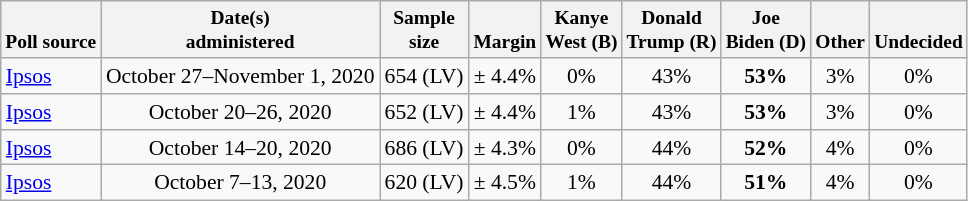<table class="wikitable sortable" style="font-size:90%;text-align:center;">
<tr valign=bottom style="font-size:90%;">
<th>Poll source</th>
<th data-sort-type="date">Date(s)<br>administered</th>
<th data-sort-type="number">Sample<br>size</th>
<th>Margin<br></th>
<th>Kanye<br>West (B)</th>
<th>Donald<br>Trump (R)</th>
<th>Joe<br>Biden (D)</th>
<th>Other</th>
<th>Undecided</th>
</tr>
<tr>
<td style="text-align:left;"><a href='#'>Ipsos</a></td>
<td data-sort-value="November 1, 2020">October 27–November 1, 2020</td>
<td>654 (LV)</td>
<td>± 4.4%</td>
<td>0%</td>
<td>43%</td>
<td><strong>53%</strong></td>
<td>3%</td>
<td>0%</td>
</tr>
<tr>
<td style="text-align:left;"><a href='#'>Ipsos</a></td>
<td data-sort-value="October 26, 2020">October 20–26, 2020</td>
<td>652 (LV)</td>
<td>± 4.4%</td>
<td>1%</td>
<td>43%</td>
<td><strong>53%</strong></td>
<td>3%</td>
<td>0%</td>
</tr>
<tr>
<td style="text-align:left;"><a href='#'>Ipsos</a></td>
<td data-sort-value="October 20, 2020">October 14–20, 2020</td>
<td>686 (LV)</td>
<td>± 4.3%</td>
<td>0%</td>
<td>44%</td>
<td><strong>52%</strong></td>
<td>4%</td>
<td>0%</td>
</tr>
<tr>
<td style="text-align:left;"><a href='#'>Ipsos</a></td>
<td data-sort-value="October 13, 2020">October 7–13, 2020</td>
<td>620 (LV)</td>
<td>± 4.5%</td>
<td>1%</td>
<td>44%</td>
<td><strong>51%</strong></td>
<td>4%</td>
<td>0%</td>
</tr>
</table>
